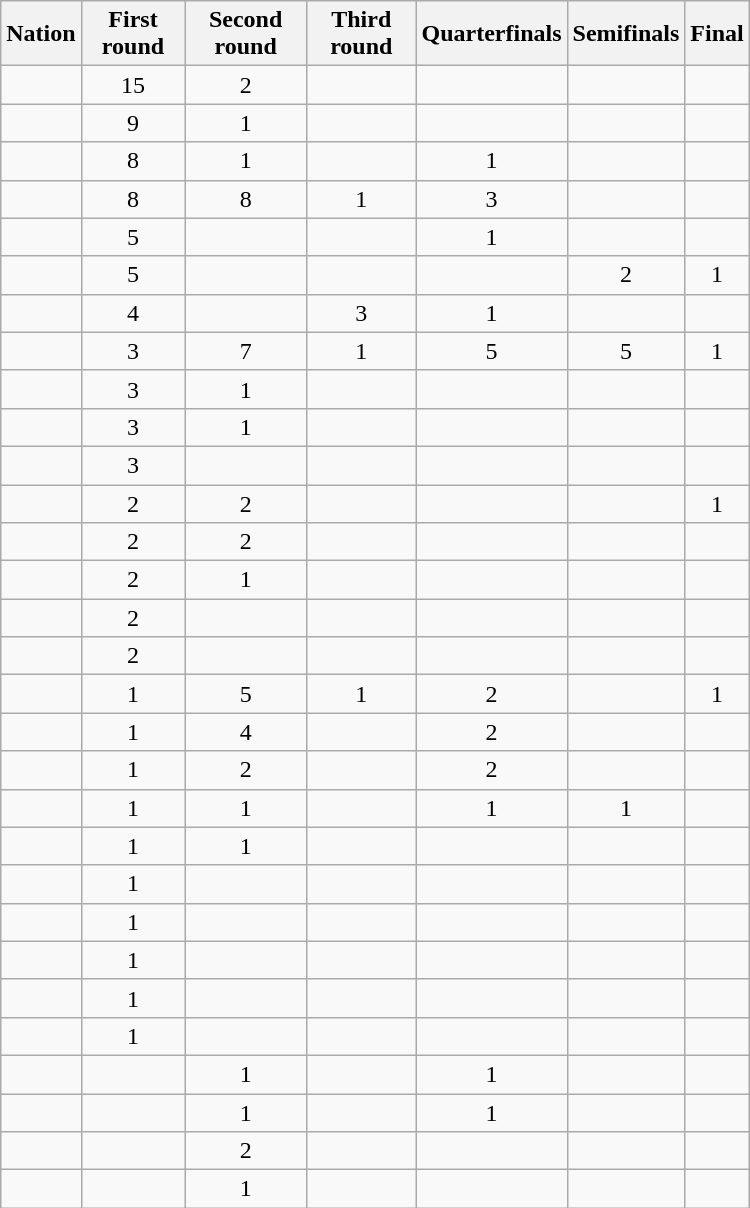<table class="wikitable sortable" style="text-align: center; width:500px ">
<tr>
<th>Nation</th>
<th>First round</th>
<th>Second round</th>
<th>Third round</th>
<th>Quarterfinals</th>
<th>Semifinals</th>
<th>Final</th>
</tr>
<tr>
<td></td>
<td>15</td>
<td>2</td>
<td></td>
<td></td>
<td></td>
<td></td>
</tr>
<tr>
<td></td>
<td>9</td>
<td>1</td>
<td></td>
<td></td>
<td></td>
<td></td>
</tr>
<tr>
<td></td>
<td>8</td>
<td>1</td>
<td></td>
<td>1</td>
<td></td>
<td></td>
</tr>
<tr>
<td></td>
<td>8</td>
<td>8</td>
<td>1</td>
<td>3</td>
<td></td>
<td></td>
</tr>
<tr>
<td></td>
<td>5</td>
<td></td>
<td></td>
<td>1</td>
<td></td>
<td></td>
</tr>
<tr>
<td></td>
<td>5</td>
<td></td>
<td></td>
<td></td>
<td>2</td>
<td>1</td>
</tr>
<tr>
<td></td>
<td>4</td>
<td></td>
<td>3</td>
<td>1</td>
<td></td>
<td></td>
</tr>
<tr>
<td></td>
<td>3</td>
<td>7</td>
<td>1</td>
<td>5</td>
<td>5</td>
<td>1</td>
</tr>
<tr>
<td></td>
<td>3</td>
<td>1</td>
<td></td>
<td></td>
<td></td>
<td></td>
</tr>
<tr>
<td></td>
<td>3</td>
<td>1</td>
<td></td>
<td></td>
<td></td>
<td></td>
</tr>
<tr>
<td></td>
<td>3</td>
<td></td>
<td></td>
<td></td>
<td></td>
<td></td>
</tr>
<tr>
<td></td>
<td>2</td>
<td>2</td>
<td></td>
<td></td>
<td></td>
<td>1</td>
</tr>
<tr>
<td></td>
<td>2</td>
<td>2</td>
<td></td>
<td></td>
<td></td>
<td></td>
</tr>
<tr>
<td></td>
<td>2</td>
<td>1</td>
<td></td>
<td></td>
<td></td>
<td></td>
</tr>
<tr>
<td></td>
<td>2</td>
<td></td>
<td></td>
<td></td>
<td></td>
<td></td>
</tr>
<tr>
<td></td>
<td>2</td>
<td></td>
<td></td>
<td></td>
<td></td>
<td></td>
</tr>
<tr>
<td></td>
<td>1</td>
<td>5</td>
<td>1</td>
<td>2</td>
<td></td>
<td>1</td>
</tr>
<tr>
<td></td>
<td>1</td>
<td>4</td>
<td></td>
<td>2</td>
<td></td>
<td></td>
</tr>
<tr>
<td></td>
<td>1</td>
<td>2</td>
<td></td>
<td>2</td>
<td></td>
<td></td>
</tr>
<tr>
<td></td>
<td>1</td>
<td>1</td>
<td></td>
<td>1</td>
<td>1</td>
<td></td>
</tr>
<tr>
<td></td>
<td>1</td>
<td>1</td>
<td></td>
<td></td>
<td></td>
<td></td>
</tr>
<tr>
<td></td>
<td>1</td>
<td></td>
<td></td>
<td></td>
<td></td>
<td></td>
</tr>
<tr>
<td></td>
<td>1</td>
<td></td>
<td></td>
<td></td>
<td></td>
<td></td>
</tr>
<tr>
<td></td>
<td>1</td>
<td></td>
<td></td>
<td></td>
<td></td>
<td></td>
</tr>
<tr>
<td></td>
<td>1</td>
<td></td>
<td></td>
<td></td>
<td></td>
<td></td>
</tr>
<tr>
<td></td>
<td>1</td>
<td></td>
<td></td>
<td></td>
<td></td>
<td></td>
</tr>
<tr>
<td></td>
<td></td>
<td>1</td>
<td></td>
<td>1</td>
<td></td>
<td></td>
</tr>
<tr>
<td></td>
<td></td>
<td>1</td>
<td></td>
<td>1</td>
<td></td>
<td></td>
</tr>
<tr>
<td></td>
<td></td>
<td>2</td>
<td></td>
<td></td>
<td></td>
<td></td>
</tr>
<tr>
<td></td>
<td></td>
<td>1</td>
<td></td>
<td></td>
<td></td>
<td></td>
</tr>
</table>
